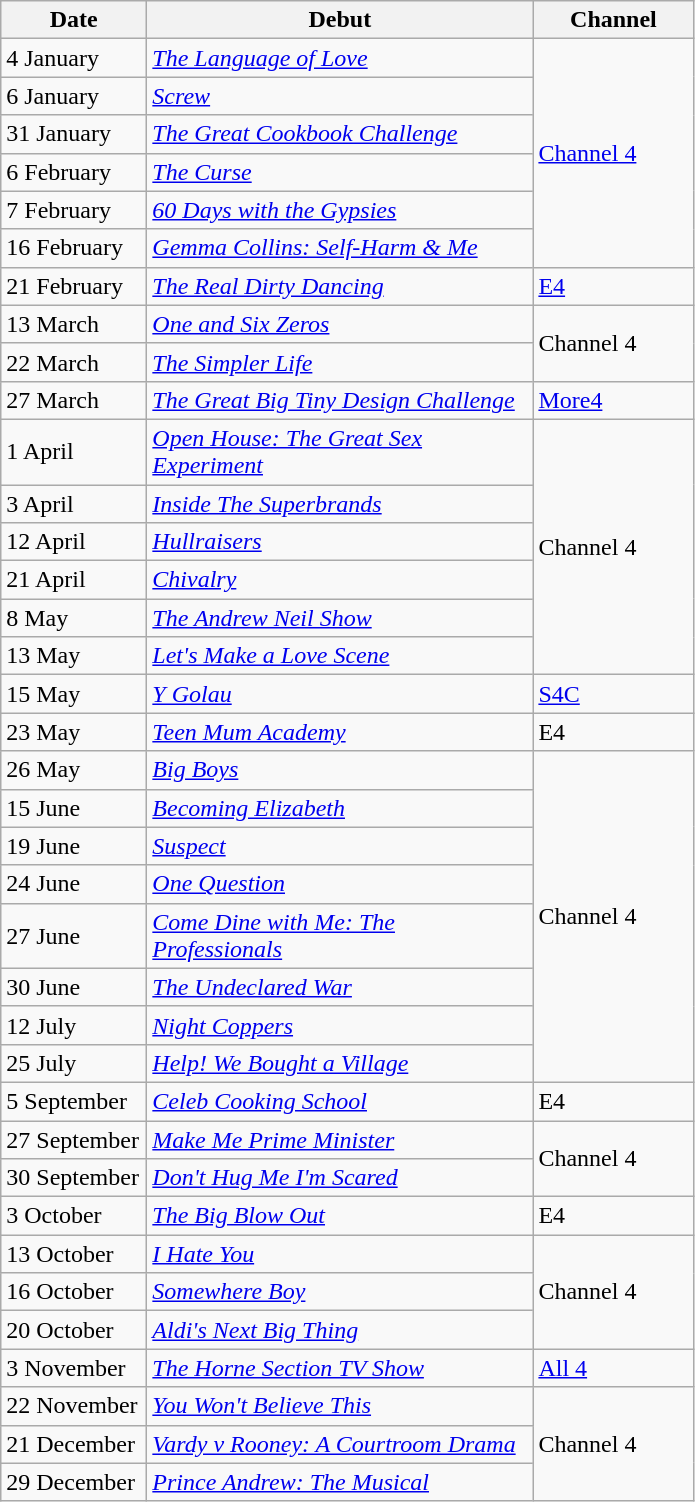<table class="wikitable">
<tr>
<th width=90>Date</th>
<th width=250>Debut</th>
<th width=100>Channel</th>
</tr>
<tr>
<td>4 January</td>
<td><em><a href='#'>The Language of Love</a></em></td>
<td rowspan="6"><a href='#'>Channel 4</a></td>
</tr>
<tr>
<td>6 January</td>
<td><em><a href='#'>Screw</a></em></td>
</tr>
<tr>
<td>31 January</td>
<td><em><a href='#'>The Great Cookbook Challenge</a></em></td>
</tr>
<tr>
<td>6 February</td>
<td><em><a href='#'>The Curse</a></em></td>
</tr>
<tr>
<td>7 February</td>
<td><em><a href='#'>60 Days with the Gypsies</a></em></td>
</tr>
<tr>
<td>16 February</td>
<td><em><a href='#'>Gemma Collins: Self-Harm & Me</a></em></td>
</tr>
<tr>
<td>21 February</td>
<td><em><a href='#'>The Real Dirty Dancing</a></em></td>
<td><a href='#'>E4</a></td>
</tr>
<tr>
<td>13 March</td>
<td><em><a href='#'>One and Six Zeros</a></em></td>
<td rowspan="2">Channel 4</td>
</tr>
<tr>
<td>22 March</td>
<td><em><a href='#'>The Simpler Life</a></em></td>
</tr>
<tr>
<td>27 March</td>
<td><em><a href='#'>The Great Big Tiny Design Challenge</a></em></td>
<td><a href='#'>More4</a></td>
</tr>
<tr>
<td>1 April</td>
<td><em><a href='#'>Open House: The Great Sex Experiment</a></em></td>
<td rowspan="6">Channel 4</td>
</tr>
<tr>
<td>3 April</td>
<td><em><a href='#'>Inside The Superbrands</a></em></td>
</tr>
<tr>
<td>12 April</td>
<td><em><a href='#'>Hullraisers</a></em></td>
</tr>
<tr>
<td>21 April</td>
<td><em><a href='#'>Chivalry</a></em></td>
</tr>
<tr>
<td>8 May</td>
<td><em><a href='#'>The Andrew Neil Show</a></em></td>
</tr>
<tr>
<td>13 May</td>
<td><em><a href='#'>Let's Make a Love Scene</a></em></td>
</tr>
<tr>
<td>15 May</td>
<td><em><a href='#'>Y Golau</a></em></td>
<td><a href='#'>S4C</a></td>
</tr>
<tr>
<td>23 May</td>
<td><em><a href='#'>Teen Mum Academy</a></em></td>
<td>E4</td>
</tr>
<tr>
<td>26 May</td>
<td><em><a href='#'>Big Boys</a></em></td>
<td rowspan="8">Channel 4</td>
</tr>
<tr>
<td>15 June</td>
<td><em><a href='#'>Becoming Elizabeth</a></em></td>
</tr>
<tr>
<td>19 June</td>
<td><em><a href='#'>Suspect</a></em></td>
</tr>
<tr>
<td>24 June</td>
<td><em><a href='#'>One Question</a></em></td>
</tr>
<tr>
<td>27 June</td>
<td><em><a href='#'>Come Dine with Me: The Professionals</a></em></td>
</tr>
<tr>
<td>30 June</td>
<td><em><a href='#'>The Undeclared War</a></em></td>
</tr>
<tr>
<td>12 July</td>
<td><em><a href='#'>Night Coppers</a></em></td>
</tr>
<tr>
<td>25 July</td>
<td><em><a href='#'>Help! We Bought a Village</a></em></td>
</tr>
<tr>
<td>5 September</td>
<td><em><a href='#'>Celeb Cooking School</a></em></td>
<td>E4</td>
</tr>
<tr>
<td>27 September</td>
<td><em><a href='#'>Make Me Prime Minister</a></em></td>
<td rowspan="2">Channel 4</td>
</tr>
<tr>
<td>30 September</td>
<td><em><a href='#'>Don't Hug Me I'm Scared</a></em></td>
</tr>
<tr>
<td>3 October</td>
<td><em><a href='#'>The Big Blow Out</a></em></td>
<td>E4</td>
</tr>
<tr>
<td>13 October</td>
<td><em><a href='#'>I Hate You</a></em></td>
<td rowspan="3">Channel 4</td>
</tr>
<tr>
<td>16 October</td>
<td><em><a href='#'>Somewhere Boy</a></em></td>
</tr>
<tr>
<td>20 October</td>
<td><em><a href='#'>Aldi's Next Big Thing</a></em></td>
</tr>
<tr>
<td>3 November</td>
<td><em><a href='#'>The Horne Section TV Show</a></em></td>
<td><a href='#'>All 4</a></td>
</tr>
<tr>
<td>22 November</td>
<td><em><a href='#'>You Won't Believe This</a></em></td>
<td rowspan="3">Channel 4</td>
</tr>
<tr>
<td>21 December</td>
<td><em><a href='#'>Vardy v Rooney: A Courtroom Drama</a></em></td>
</tr>
<tr>
<td>29 December</td>
<td><em><a href='#'>Prince Andrew: The Musical</a></em></td>
</tr>
</table>
